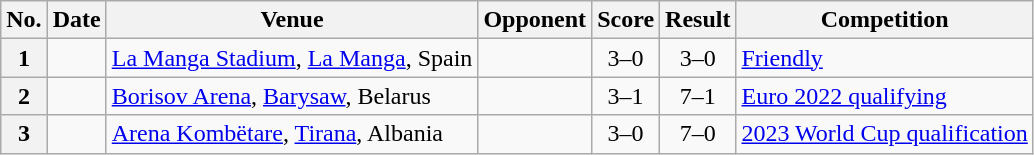<table class="wikitable sortable">
<tr>
<th scope="col">No.</th>
<th scope="col">Date</th>
<th scope="col">Venue</th>
<th scope="col">Opponent</th>
<th scope="col">Score</th>
<th scope="col">Result</th>
<th scope="col">Competition</th>
</tr>
<tr>
<th align=center>1</th>
<td></td>
<td><a href='#'>La Manga Stadium</a>, <a href='#'>La Manga</a>, Spain</td>
<td></td>
<td align="center">3–0</td>
<td align="center">3–0</td>
<td><a href='#'>Friendly</a></td>
</tr>
<tr>
<th align=center>2</th>
<td></td>
<td><a href='#'>Borisov Arena</a>, <a href='#'>Barysaw</a>, Belarus</td>
<td></td>
<td align="center">3–1</td>
<td align="center">7–1</td>
<td><a href='#'>Euro 2022 qualifying</a></td>
</tr>
<tr>
<th align=center>3</th>
<td></td>
<td><a href='#'>Arena Kombëtare</a>, <a href='#'>Tirana</a>, Albania</td>
<td></td>
<td align="center">3–0</td>
<td align="center">7–0</td>
<td><a href='#'>2023 World Cup qualification</a></td>
</tr>
</table>
